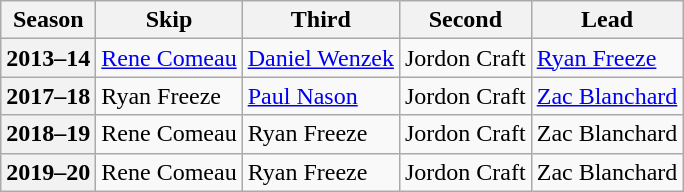<table class="wikitable">
<tr>
<th scope="col">Season</th>
<th scope="col">Skip</th>
<th scope="col">Third</th>
<th scope="col">Second</th>
<th scope="col">Lead</th>
</tr>
<tr>
<th scope="row">2013–14</th>
<td><a href='#'>Rene Comeau</a></td>
<td><a href='#'>Daniel Wenzek</a></td>
<td>Jordon Craft</td>
<td><a href='#'>Ryan Freeze</a></td>
</tr>
<tr>
<th scope="row">2017–18</th>
<td>Ryan Freeze</td>
<td><a href='#'>Paul Nason</a></td>
<td>Jordon Craft</td>
<td><a href='#'>Zac Blanchard</a></td>
</tr>
<tr>
<th scope="row">2018–19</th>
<td>Rene Comeau</td>
<td>Ryan Freeze</td>
<td>Jordon Craft</td>
<td>Zac Blanchard</td>
</tr>
<tr>
<th scope="row">2019–20</th>
<td>Rene Comeau</td>
<td>Ryan Freeze</td>
<td>Jordon Craft</td>
<td>Zac Blanchard</td>
</tr>
</table>
